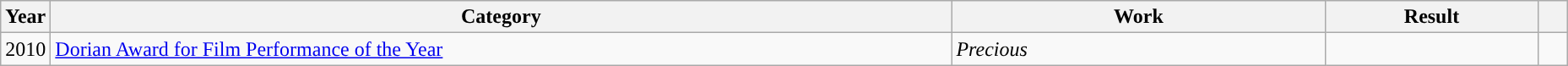<table class="wikitable">
<tr>
<th scope="col" style="width:1em;">Year</th>
<th scope="col" style="width:44em;">Category</th>
<th scope="col" style="width:18em;">Work</th>
<th scope="col" style="width:10em;">Result</th>
<th class="unsortable" style="width:1em;"></th>
</tr>
<tr>
<td>2010</td>
<td><a href='#'>Dorian Award for Film Performance of the Year</a> </td>
<td><em>Precious</em></td>
<td></td>
<td></td>
</tr>
</table>
